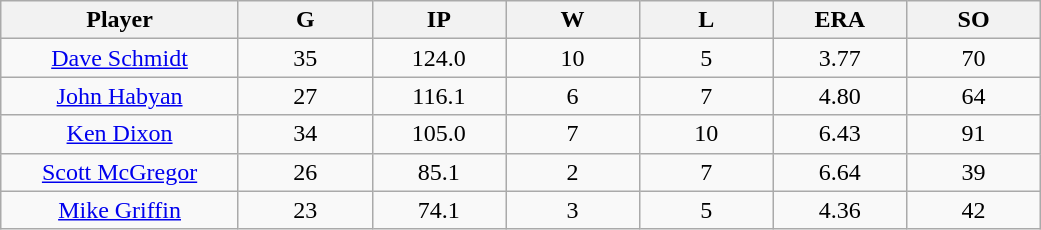<table class="wikitable sortable">
<tr>
<th bgcolor="#DDDDFF" width="16%">Player</th>
<th bgcolor="#DDDDFF" width="9%">G</th>
<th bgcolor="#DDDDFF" width="9%">IP</th>
<th bgcolor="#DDDDFF" width="9%">W</th>
<th bgcolor="#DDDDFF" width="9%">L</th>
<th bgcolor="#DDDDFF" width="9%">ERA</th>
<th bgcolor="#DDDDFF" width="9%">SO</th>
</tr>
<tr align=center>
<td><a href='#'>Dave Schmidt</a></td>
<td>35</td>
<td>124.0</td>
<td>10</td>
<td>5</td>
<td>3.77</td>
<td>70</td>
</tr>
<tr align=center>
<td><a href='#'>John Habyan</a></td>
<td>27</td>
<td>116.1</td>
<td>6</td>
<td>7</td>
<td>4.80</td>
<td>64</td>
</tr>
<tr align=center>
<td><a href='#'>Ken Dixon</a></td>
<td>34</td>
<td>105.0</td>
<td>7</td>
<td>10</td>
<td>6.43</td>
<td>91</td>
</tr>
<tr align=center>
<td><a href='#'>Scott McGregor</a></td>
<td>26</td>
<td>85.1</td>
<td>2</td>
<td>7</td>
<td>6.64</td>
<td>39</td>
</tr>
<tr align=center>
<td><a href='#'>Mike Griffin</a></td>
<td>23</td>
<td>74.1</td>
<td>3</td>
<td>5</td>
<td>4.36</td>
<td>42</td>
</tr>
</table>
